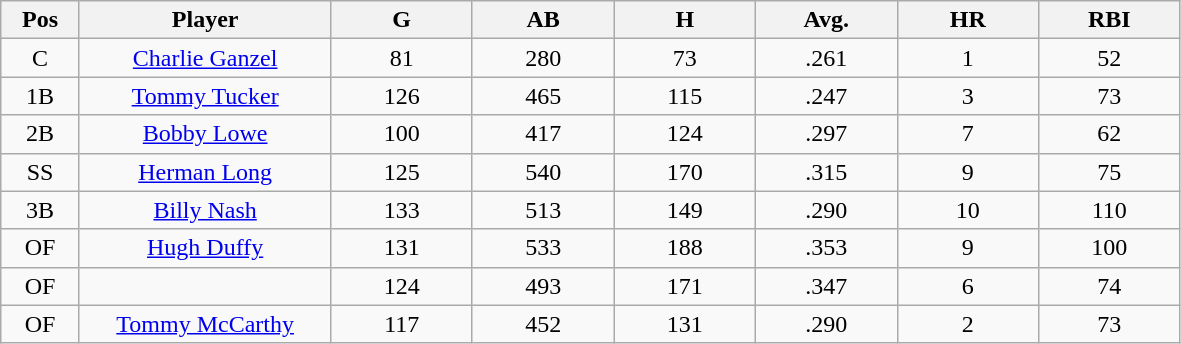<table class="wikitable sortable">
<tr>
<th bgcolor="#DDDDFF" width="5%">Pos</th>
<th bgcolor="#DDDDFF" width="16%">Player</th>
<th bgcolor="#DDDDFF" width="9%">G</th>
<th bgcolor="#DDDDFF" width="9%">AB</th>
<th bgcolor="#DDDDFF" width="9%">H</th>
<th bgcolor="#DDDDFF" width="9%">Avg.</th>
<th bgcolor="#DDDDFF" width="9%">HR</th>
<th bgcolor="#DDDDFF" width="9%">RBI</th>
</tr>
<tr align="center">
<td>C</td>
<td><a href='#'>Charlie Ganzel</a></td>
<td>81</td>
<td>280</td>
<td>73</td>
<td>.261</td>
<td>1</td>
<td>52</td>
</tr>
<tr align="center">
<td>1B</td>
<td><a href='#'>Tommy Tucker</a></td>
<td>126</td>
<td>465</td>
<td>115</td>
<td>.247</td>
<td>3</td>
<td>73</td>
</tr>
<tr align="center">
<td>2B</td>
<td><a href='#'>Bobby Lowe</a></td>
<td>100</td>
<td>417</td>
<td>124</td>
<td>.297</td>
<td>7</td>
<td>62</td>
</tr>
<tr align="center">
<td>SS</td>
<td><a href='#'>Herman Long</a></td>
<td>125</td>
<td>540</td>
<td>170</td>
<td>.315</td>
<td>9</td>
<td>75</td>
</tr>
<tr align="center">
<td>3B</td>
<td><a href='#'>Billy Nash</a></td>
<td>133</td>
<td>513</td>
<td>149</td>
<td>.290</td>
<td>10</td>
<td>110</td>
</tr>
<tr align="center">
<td>OF</td>
<td><a href='#'>Hugh Duffy</a></td>
<td>131</td>
<td>533</td>
<td>188</td>
<td>.353</td>
<td>9</td>
<td>100</td>
</tr>
<tr align="center">
<td>OF</td>
<td></td>
<td>124</td>
<td>493</td>
<td>171</td>
<td>.347</td>
<td>6</td>
<td>74</td>
</tr>
<tr align="center">
<td>OF</td>
<td><a href='#'>Tommy McCarthy</a></td>
<td>117</td>
<td>452</td>
<td>131</td>
<td>.290</td>
<td>2</td>
<td>73</td>
</tr>
</table>
